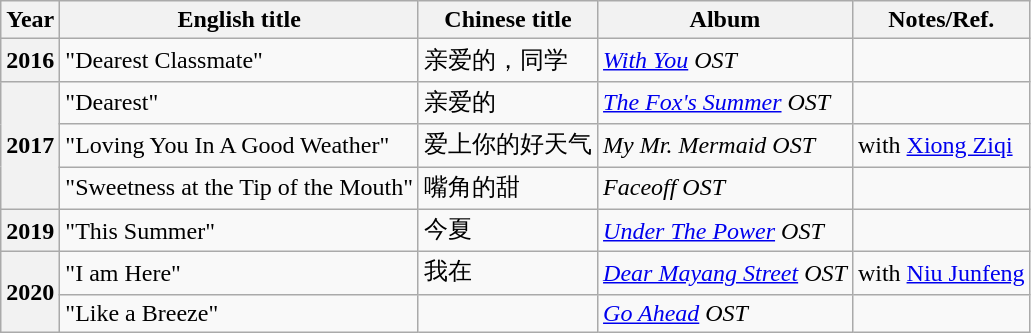<table class="wikitable plainrowheaders">
<tr>
<th>Year</th>
<th>English title</th>
<th>Chinese title</th>
<th>Album</th>
<th>Notes/Ref.</th>
</tr>
<tr>
<th scope="row">2016</th>
<td>"Dearest Classmate"</td>
<td>亲爱的，同学</td>
<td><em><a href='#'>With You</a> OST</em></td>
<td></td>
</tr>
<tr>
<th scope="row" rowspan=3>2017</th>
<td>"Dearest"</td>
<td>亲爱的</td>
<td><em><a href='#'>The Fox's Summer</a> OST</em></td>
<td></td>
</tr>
<tr>
<td>"Loving You In A Good Weather"</td>
<td>爱上你的好天气</td>
<td><em>My Mr. Mermaid OST</em></td>
<td>with <a href='#'>Xiong Ziqi</a></td>
</tr>
<tr>
<td>"Sweetness at the Tip of the Mouth"</td>
<td>嘴角的甜</td>
<td><em>Faceoff OST</em></td>
<td></td>
</tr>
<tr>
<th scope="row">2019</th>
<td>"This Summer"</td>
<td>今夏</td>
<td><em><a href='#'>Under The Power</a> OST</em></td>
<td></td>
</tr>
<tr>
<th scope="row" rowspan=2>2020</th>
<td>"I am Here"</td>
<td>我在</td>
<td><em><a href='#'>Dear Mayang Street</a> OST</em></td>
<td>with <a href='#'>Niu Junfeng</a></td>
</tr>
<tr>
<td>"Like a Breeze"</td>
<td></td>
<td><em><a href='#'>Go Ahead</a> OST</em></td>
<td></td>
</tr>
</table>
